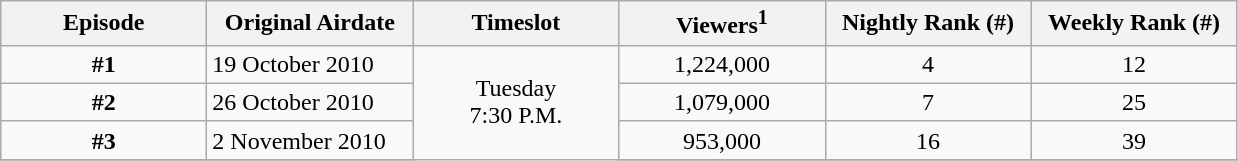<table class="wikitable">
<tr>
<th width="130">Episode</th>
<th width="130">Original Airdate</th>
<th width="130">Timeslot</th>
<th width="130">Viewers<sup>1</sup></th>
<th width="130">Nightly Rank (#)</th>
<th width="130">Weekly Rank (#)</th>
</tr>
<tr>
<td style="text-align:center"><strong>#1</strong></td>
<td>19 October 2010</td>
<td style="text-align:center" rowspan=8>Tuesday<br>7:30 P.M.</td>
<td style="text-align:center">1,224,000</td>
<td style="text-align:center">4</td>
<td style="text-align:center">12</td>
</tr>
<tr>
<td style="text-align:center"><strong>#2</strong></td>
<td>26 October 2010</td>
<td style="text-align:center">1,079,000</td>
<td style="text-align:center">7</td>
<td style="text-align:center">25</td>
</tr>
<tr>
<td style="text-align:center"><strong>#3</strong></td>
<td>2 November 2010</td>
<td style="text-align:center">953,000</td>
<td style="text-align:center">16</td>
<td style="text-align:center">39</td>
</tr>
<tr>
</tr>
</table>
